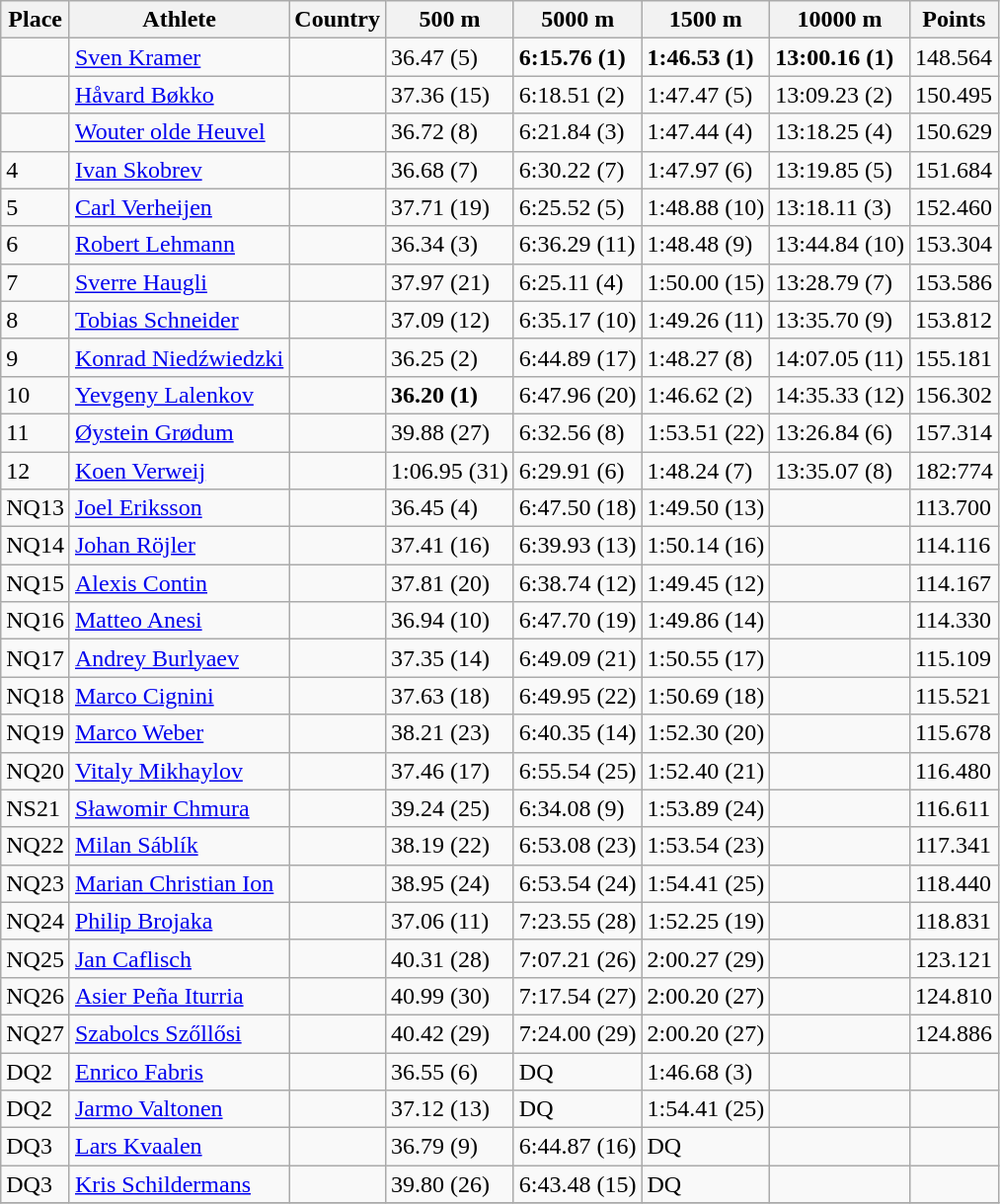<table class="wikitable">
<tr>
<th>Place</th>
<th>Athlete</th>
<th>Country</th>
<th>500 m</th>
<th>5000 m</th>
<th>1500 m</th>
<th>10000 m</th>
<th>Points</th>
</tr>
<tr>
<td></td>
<td><a href='#'>Sven Kramer</a></td>
<td></td>
<td>36.47 (5)</td>
<td><strong>6:15.76 (1)</strong></td>
<td><strong>1:46.53 (1)</strong></td>
<td><strong>13:00.16 (1)</strong></td>
<td>148.564</td>
</tr>
<tr>
<td></td>
<td><a href='#'>Håvard Bøkko</a></td>
<td></td>
<td>37.36 (15)</td>
<td>6:18.51 (2)</td>
<td>1:47.47 (5)</td>
<td>13:09.23 (2)</td>
<td>150.495</td>
</tr>
<tr>
<td></td>
<td><a href='#'>Wouter olde Heuvel</a></td>
<td></td>
<td>36.72 (8)</td>
<td>6:21.84 (3)</td>
<td>1:47.44 (4)</td>
<td>13:18.25 (4)</td>
<td>150.629</td>
</tr>
<tr>
<td>4</td>
<td><a href='#'>Ivan Skobrev</a></td>
<td></td>
<td>36.68 (7)</td>
<td>6:30.22 (7)</td>
<td>1:47.97 (6)</td>
<td>13:19.85 (5)</td>
<td>151.684</td>
</tr>
<tr>
<td>5</td>
<td><a href='#'>Carl Verheijen</a></td>
<td></td>
<td>37.71 (19)</td>
<td>6:25.52 (5)</td>
<td>1:48.88 (10)</td>
<td>13:18.11 (3)</td>
<td>152.460</td>
</tr>
<tr>
<td>6</td>
<td><a href='#'>Robert Lehmann</a></td>
<td></td>
<td>36.34 (3)</td>
<td>6:36.29 (11)</td>
<td>1:48.48 (9)</td>
<td>13:44.84 (10)</td>
<td>153.304</td>
</tr>
<tr>
<td>7</td>
<td><a href='#'>Sverre Haugli</a></td>
<td></td>
<td>37.97 (21)</td>
<td>6:25.11 (4)</td>
<td>1:50.00 (15)</td>
<td>13:28.79 (7)</td>
<td>153.586</td>
</tr>
<tr>
<td>8</td>
<td><a href='#'>Tobias Schneider</a></td>
<td></td>
<td>37.09 (12)</td>
<td>6:35.17 (10)</td>
<td>1:49.26 (11)</td>
<td>13:35.70 (9)</td>
<td>153.812</td>
</tr>
<tr>
<td>9</td>
<td><a href='#'>Konrad Niedźwiedzki</a></td>
<td></td>
<td>36.25 (2)</td>
<td>6:44.89 (17)</td>
<td>1:48.27 (8)</td>
<td>14:07.05 (11)</td>
<td>155.181</td>
</tr>
<tr>
<td>10</td>
<td><a href='#'>Yevgeny Lalenkov</a></td>
<td></td>
<td><strong>36.20 (1)</strong></td>
<td>6:47.96 (20)</td>
<td>1:46.62 (2)</td>
<td>14:35.33 (12)</td>
<td>156.302</td>
</tr>
<tr>
<td>11</td>
<td><a href='#'>Øystein Grødum</a></td>
<td></td>
<td>39.88 (27)</td>
<td>6:32.56 (8)</td>
<td>1:53.51 (22)</td>
<td>13:26.84 (6)</td>
<td>157.314</td>
</tr>
<tr>
<td>12</td>
<td><a href='#'>Koen Verweij</a></td>
<td></td>
<td>1:06.95 (31)</td>
<td>6:29.91 (6)</td>
<td>1:48.24 (7)</td>
<td>13:35.07 (8)</td>
<td>182:774</td>
</tr>
<tr>
<td>NQ13</td>
<td><a href='#'>Joel Eriksson</a></td>
<td></td>
<td>36.45 (4)</td>
<td>6:47.50 (18)</td>
<td>1:49.50 (13)</td>
<td></td>
<td>113.700</td>
</tr>
<tr>
<td>NQ14</td>
<td><a href='#'>Johan Röjler</a></td>
<td></td>
<td>37.41 (16)</td>
<td>6:39.93 (13)</td>
<td>1:50.14 (16)</td>
<td></td>
<td>114.116</td>
</tr>
<tr>
<td>NQ15</td>
<td><a href='#'>Alexis Contin</a></td>
<td></td>
<td>37.81 (20)</td>
<td>6:38.74 (12)</td>
<td>1:49.45 (12)</td>
<td></td>
<td>114.167</td>
</tr>
<tr>
<td>NQ16</td>
<td><a href='#'>Matteo Anesi</a></td>
<td></td>
<td>36.94 (10)</td>
<td>6:47.70 (19)</td>
<td>1:49.86 (14)</td>
<td></td>
<td>114.330</td>
</tr>
<tr>
<td>NQ17</td>
<td><a href='#'>Andrey Burlyaev</a></td>
<td></td>
<td>37.35 (14)</td>
<td>6:49.09 (21)</td>
<td>1:50.55 (17)</td>
<td></td>
<td>115.109</td>
</tr>
<tr>
<td>NQ18</td>
<td><a href='#'>Marco Cignini</a></td>
<td></td>
<td>37.63 (18)</td>
<td>6:49.95 (22)</td>
<td>1:50.69 (18)</td>
<td></td>
<td>115.521</td>
</tr>
<tr>
<td>NQ19</td>
<td><a href='#'>Marco Weber</a></td>
<td></td>
<td>38.21 (23)</td>
<td>6:40.35 (14)</td>
<td>1:52.30 (20)</td>
<td></td>
<td>115.678</td>
</tr>
<tr>
<td>NQ20</td>
<td><a href='#'>Vitaly Mikhaylov</a></td>
<td></td>
<td>37.46 (17)</td>
<td>6:55.54 (25)</td>
<td>1:52.40 (21)</td>
<td></td>
<td>116.480</td>
</tr>
<tr>
<td>NS21</td>
<td><a href='#'>Sławomir Chmura</a></td>
<td></td>
<td>39.24 (25)</td>
<td>6:34.08 (9)</td>
<td>1:53.89 (24)</td>
<td></td>
<td>116.611</td>
</tr>
<tr>
<td>NQ22</td>
<td><a href='#'>Milan Sáblík</a></td>
<td></td>
<td>38.19 (22)</td>
<td>6:53.08 (23)</td>
<td>1:53.54 (23)</td>
<td></td>
<td>117.341</td>
</tr>
<tr>
<td>NQ23</td>
<td><a href='#'>Marian Christian Ion</a></td>
<td></td>
<td>38.95 (24)</td>
<td>6:53.54 (24)</td>
<td>1:54.41 (25)</td>
<td></td>
<td>118.440</td>
</tr>
<tr>
<td>NQ24</td>
<td><a href='#'>Philip Brojaka</a></td>
<td></td>
<td>37.06 (11)</td>
<td>7:23.55 (28)</td>
<td>1:52.25 (19)</td>
<td></td>
<td>118.831</td>
</tr>
<tr>
<td>NQ25</td>
<td><a href='#'>Jan Caflisch</a></td>
<td></td>
<td>40.31 (28)</td>
<td>7:07.21 (26)</td>
<td>2:00.27 (29)</td>
<td></td>
<td>123.121</td>
</tr>
<tr>
<td>NQ26</td>
<td><a href='#'>Asier Peña Iturria</a></td>
<td></td>
<td>40.99 (30)</td>
<td>7:17.54 (27)</td>
<td>2:00.20 (27)</td>
<td></td>
<td>124.810</td>
</tr>
<tr>
<td>NQ27</td>
<td><a href='#'>Szabolcs Szőllősi</a></td>
<td></td>
<td>40.42 (29)</td>
<td>7:24.00 (29)</td>
<td>2:00.20 (27)</td>
<td></td>
<td>124.886</td>
</tr>
<tr>
<td>DQ2</td>
<td><a href='#'>Enrico Fabris</a></td>
<td></td>
<td>36.55 (6)</td>
<td>DQ</td>
<td>1:46.68 (3)</td>
<td></td>
<td></td>
</tr>
<tr>
<td>DQ2</td>
<td><a href='#'>Jarmo Valtonen</a></td>
<td></td>
<td>37.12 (13)</td>
<td>DQ</td>
<td>1:54.41 (25)</td>
<td></td>
<td></td>
</tr>
<tr>
<td>DQ3</td>
<td><a href='#'>Lars Kvaalen</a></td>
<td></td>
<td>36.79 (9)</td>
<td>6:44.87 (16)</td>
<td>DQ</td>
<td></td>
<td></td>
</tr>
<tr>
<td>DQ3</td>
<td><a href='#'>Kris Schildermans</a></td>
<td></td>
<td>39.80 (26)</td>
<td>6:43.48 (15)</td>
<td>DQ</td>
<td></td>
<td></td>
</tr>
<tr>
</tr>
</table>
